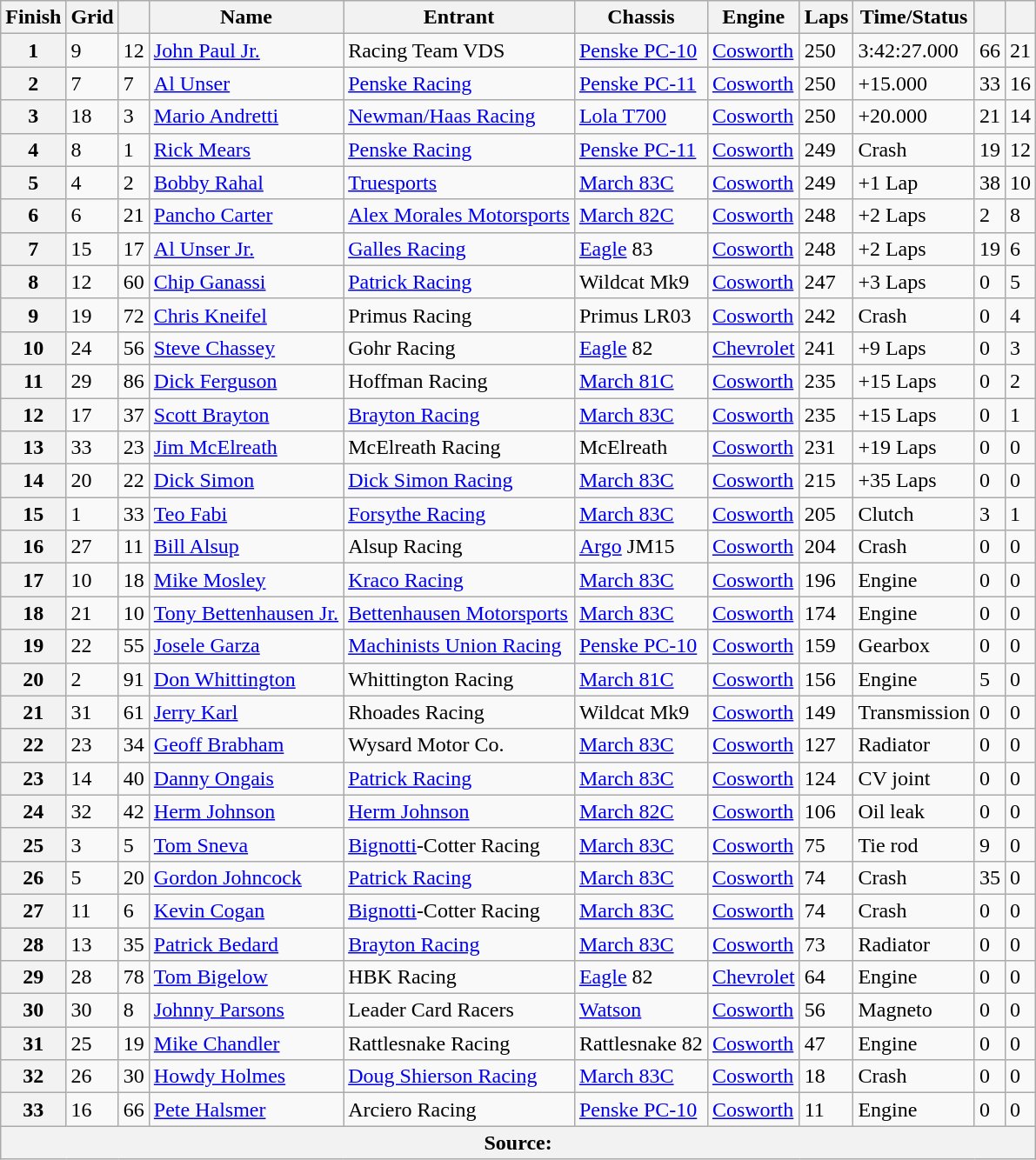<table class="wikitable">
<tr>
<th>Finish</th>
<th>Grid</th>
<th></th>
<th>Name</th>
<th>Entrant</th>
<th>Chassis</th>
<th>Engine</th>
<th>Laps</th>
<th>Time/Status</th>
<th></th>
<th></th>
</tr>
<tr>
<th>1</th>
<td>9</td>
<td>12</td>
<td> <a href='#'>John Paul Jr.</a></td>
<td>Racing Team VDS</td>
<td><a href='#'>Penske PC-10</a></td>
<td><a href='#'>Cosworth</a></td>
<td>250</td>
<td>3:42:27.000</td>
<td>66</td>
<td>21</td>
</tr>
<tr>
<th>2</th>
<td>7</td>
<td>7</td>
<td> <a href='#'>Al Unser</a></td>
<td><a href='#'>Penske Racing</a></td>
<td><a href='#'>Penske PC-11</a></td>
<td><a href='#'>Cosworth</a></td>
<td>250</td>
<td>+15.000</td>
<td>33</td>
<td>16</td>
</tr>
<tr>
<th>3</th>
<td>18</td>
<td>3</td>
<td> <a href='#'>Mario Andretti</a></td>
<td><a href='#'>Newman/Haas Racing</a></td>
<td><a href='#'>Lola T700</a></td>
<td><a href='#'>Cosworth</a></td>
<td>250</td>
<td>+20.000</td>
<td>21</td>
<td>14</td>
</tr>
<tr>
<th>4</th>
<td>8</td>
<td>1</td>
<td> <a href='#'>Rick Mears</a></td>
<td><a href='#'>Penske Racing</a></td>
<td><a href='#'>Penske PC-11</a></td>
<td><a href='#'>Cosworth</a></td>
<td>249</td>
<td>Crash</td>
<td>19</td>
<td>12</td>
</tr>
<tr>
<th>5</th>
<td>4</td>
<td>2</td>
<td> <a href='#'>Bobby Rahal</a></td>
<td><a href='#'>Truesports</a></td>
<td><a href='#'>March 83C</a></td>
<td><a href='#'>Cosworth</a></td>
<td>249</td>
<td>+1 Lap</td>
<td>38</td>
<td>10</td>
</tr>
<tr>
<th>6</th>
<td>6</td>
<td>21</td>
<td> <a href='#'>Pancho Carter</a></td>
<td><a href='#'>Alex Morales Motorsports</a></td>
<td><a href='#'>March 82C</a></td>
<td><a href='#'>Cosworth</a></td>
<td>248</td>
<td>+2 Laps</td>
<td>2</td>
<td>8</td>
</tr>
<tr>
<th>7</th>
<td>15</td>
<td>17</td>
<td> <a href='#'>Al Unser Jr.</a></td>
<td><a href='#'>Galles Racing</a></td>
<td><a href='#'>Eagle</a> 83</td>
<td><a href='#'>Cosworth</a></td>
<td>248</td>
<td>+2 Laps</td>
<td>19</td>
<td>6</td>
</tr>
<tr>
<th>8</th>
<td>12</td>
<td>60</td>
<td> <a href='#'>Chip Ganassi</a></td>
<td><a href='#'>Patrick Racing</a></td>
<td>Wildcat Mk9</td>
<td><a href='#'>Cosworth</a></td>
<td>247</td>
<td>+3 Laps</td>
<td>0</td>
<td>5</td>
</tr>
<tr>
<th>9</th>
<td>19</td>
<td>72</td>
<td> <a href='#'>Chris Kneifel</a></td>
<td>Primus Racing</td>
<td>Primus LR03</td>
<td><a href='#'>Cosworth</a></td>
<td>242</td>
<td>Crash</td>
<td>0</td>
<td>4</td>
</tr>
<tr>
<th>10</th>
<td>24</td>
<td>56</td>
<td> <a href='#'>Steve Chassey</a></td>
<td>Gohr Racing</td>
<td><a href='#'>Eagle</a> 82</td>
<td><a href='#'>Chevrolet</a></td>
<td>241</td>
<td>+9 Laps</td>
<td>0</td>
<td>3</td>
</tr>
<tr>
<th>11</th>
<td>29</td>
<td>86</td>
<td> <a href='#'>Dick Ferguson</a></td>
<td>Hoffman Racing</td>
<td><a href='#'>March 81C</a></td>
<td><a href='#'>Cosworth</a></td>
<td>235</td>
<td>+15 Laps</td>
<td>0</td>
<td>2</td>
</tr>
<tr>
<th>12</th>
<td>17</td>
<td>37</td>
<td> <a href='#'>Scott Brayton</a></td>
<td><a href='#'>Brayton Racing</a></td>
<td><a href='#'>March 83C</a></td>
<td><a href='#'>Cosworth</a></td>
<td>235</td>
<td>+15 Laps</td>
<td>0</td>
<td>1</td>
</tr>
<tr>
<th>13</th>
<td>33</td>
<td>23</td>
<td> <a href='#'>Jim McElreath</a></td>
<td>McElreath Racing</td>
<td>McElreath</td>
<td><a href='#'>Cosworth</a></td>
<td>231</td>
<td>+19 Laps</td>
<td>0</td>
<td>0</td>
</tr>
<tr>
<th>14</th>
<td>20</td>
<td>22</td>
<td> <a href='#'>Dick Simon</a></td>
<td><a href='#'>Dick Simon Racing</a></td>
<td><a href='#'>March 83C</a></td>
<td><a href='#'>Cosworth</a></td>
<td>215</td>
<td>+35 Laps</td>
<td>0</td>
<td>0</td>
</tr>
<tr>
<th>15</th>
<td>1</td>
<td>33</td>
<td> <a href='#'>Teo Fabi</a></td>
<td><a href='#'>Forsythe Racing</a></td>
<td><a href='#'>March 83C</a></td>
<td><a href='#'>Cosworth</a></td>
<td>205</td>
<td>Clutch</td>
<td>3</td>
<td>1</td>
</tr>
<tr>
<th>16</th>
<td>27</td>
<td>11</td>
<td> <a href='#'>Bill Alsup</a></td>
<td>Alsup Racing</td>
<td><a href='#'>Argo</a> JM15</td>
<td><a href='#'>Cosworth</a></td>
<td>204</td>
<td>Crash</td>
<td>0</td>
<td>0</td>
</tr>
<tr>
<th>17</th>
<td>10</td>
<td>18</td>
<td> <a href='#'>Mike Mosley</a></td>
<td><a href='#'>Kraco Racing</a></td>
<td><a href='#'>March 83C</a></td>
<td><a href='#'>Cosworth</a></td>
<td>196</td>
<td>Engine</td>
<td>0</td>
<td>0</td>
</tr>
<tr>
<th>18</th>
<td>21</td>
<td>10</td>
<td> <a href='#'>Tony Bettenhausen Jr.</a></td>
<td><a href='#'>Bettenhausen Motorsports</a></td>
<td><a href='#'>March 83C</a></td>
<td><a href='#'>Cosworth</a></td>
<td>174</td>
<td>Engine</td>
<td>0</td>
<td>0</td>
</tr>
<tr>
<th>19</th>
<td>22</td>
<td>55</td>
<td> <a href='#'>Josele Garza</a></td>
<td><a href='#'>Machinists Union Racing</a></td>
<td><a href='#'>Penske PC-10</a></td>
<td><a href='#'>Cosworth</a></td>
<td>159</td>
<td>Gearbox</td>
<td>0</td>
<td>0</td>
</tr>
<tr>
<th>20</th>
<td>2</td>
<td>91</td>
<td> <a href='#'>Don Whittington</a></td>
<td>Whittington Racing</td>
<td><a href='#'>March 81C</a></td>
<td><a href='#'>Cosworth</a></td>
<td>156</td>
<td>Engine</td>
<td>5</td>
<td>0</td>
</tr>
<tr>
<th>21</th>
<td>31</td>
<td>61</td>
<td> <a href='#'>Jerry Karl</a></td>
<td>Rhoades Racing</td>
<td>Wildcat Mk9</td>
<td><a href='#'>Cosworth</a></td>
<td>149</td>
<td>Transmission</td>
<td>0</td>
<td>0</td>
</tr>
<tr>
<th>22</th>
<td>23</td>
<td>34</td>
<td> <a href='#'>Geoff Brabham</a></td>
<td>Wysard Motor Co.</td>
<td><a href='#'>March 83C</a></td>
<td><a href='#'>Cosworth</a></td>
<td>127</td>
<td>Radiator</td>
<td>0</td>
<td>0</td>
</tr>
<tr>
<th>23</th>
<td>14</td>
<td>40</td>
<td> <a href='#'>Danny Ongais</a></td>
<td><a href='#'>Patrick Racing</a></td>
<td><a href='#'>March 83C</a></td>
<td><a href='#'>Cosworth</a></td>
<td>124</td>
<td>CV joint</td>
<td>0</td>
<td>0</td>
</tr>
<tr>
<th>24</th>
<td>32</td>
<td>42</td>
<td> <a href='#'>Herm Johnson</a></td>
<td><a href='#'>Herm Johnson</a></td>
<td><a href='#'>March 82C</a></td>
<td><a href='#'>Cosworth</a></td>
<td>106</td>
<td>Oil leak</td>
<td>0</td>
<td>0</td>
</tr>
<tr>
<th>25</th>
<td>3</td>
<td>5</td>
<td> <a href='#'>Tom Sneva</a></td>
<td><a href='#'>Bignotti</a>-Cotter Racing</td>
<td><a href='#'>March 83C</a></td>
<td><a href='#'>Cosworth</a></td>
<td>75</td>
<td>Tie rod</td>
<td>9</td>
<td>0</td>
</tr>
<tr>
<th>26</th>
<td>5</td>
<td>20</td>
<td> <a href='#'>Gordon Johncock</a></td>
<td><a href='#'>Patrick Racing</a></td>
<td><a href='#'>March 83C</a></td>
<td><a href='#'>Cosworth</a></td>
<td>74</td>
<td>Crash</td>
<td>35</td>
<td>0</td>
</tr>
<tr>
<th>27</th>
<td>11</td>
<td>6</td>
<td> <a href='#'>Kevin Cogan</a></td>
<td><a href='#'>Bignotti</a>-Cotter Racing</td>
<td><a href='#'>March 83C</a></td>
<td><a href='#'>Cosworth</a></td>
<td>74</td>
<td>Crash</td>
<td>0</td>
<td>0</td>
</tr>
<tr>
<th>28</th>
<td>13</td>
<td>35</td>
<td> <a href='#'>Patrick Bedard</a></td>
<td><a href='#'>Brayton Racing</a></td>
<td><a href='#'>March 83C</a></td>
<td><a href='#'>Cosworth</a></td>
<td>73</td>
<td>Radiator</td>
<td>0</td>
<td>0</td>
</tr>
<tr>
<th>29</th>
<td>28</td>
<td>78</td>
<td> <a href='#'>Tom Bigelow</a></td>
<td>HBK Racing</td>
<td><a href='#'>Eagle</a> 82</td>
<td><a href='#'>Chevrolet</a></td>
<td>64</td>
<td>Engine</td>
<td>0</td>
<td>0</td>
</tr>
<tr>
<th>30</th>
<td>30</td>
<td>8</td>
<td> <a href='#'>Johnny Parsons</a></td>
<td>Leader Card Racers</td>
<td><a href='#'>Watson</a></td>
<td><a href='#'>Cosworth</a></td>
<td>56</td>
<td>Magneto</td>
<td>0</td>
<td>0</td>
</tr>
<tr>
<th>31</th>
<td>25</td>
<td>19</td>
<td> <a href='#'>Mike Chandler</a></td>
<td>Rattlesnake Racing</td>
<td>Rattlesnake 82</td>
<td><a href='#'>Cosworth</a></td>
<td>47</td>
<td>Engine</td>
<td>0</td>
<td>0</td>
</tr>
<tr>
<th>32</th>
<td>26</td>
<td>30</td>
<td> <a href='#'>Howdy Holmes</a></td>
<td><a href='#'>Doug Shierson Racing</a></td>
<td><a href='#'>March 83C</a></td>
<td><a href='#'>Cosworth</a></td>
<td>18</td>
<td>Crash</td>
<td>0</td>
<td>0</td>
</tr>
<tr>
<th>33</th>
<td>16</td>
<td>66</td>
<td> <a href='#'>Pete Halsmer</a></td>
<td>Arciero Racing</td>
<td><a href='#'>Penske PC-10</a></td>
<td><a href='#'>Cosworth</a></td>
<td>11</td>
<td>Engine</td>
<td>0</td>
<td>0</td>
</tr>
<tr>
<th colspan=11>Source:</th>
</tr>
</table>
